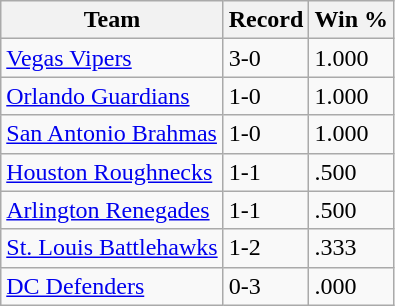<table class="wikitable">
<tr>
<th>Team</th>
<th>Record</th>
<th>Win %</th>
</tr>
<tr>
<td><a href='#'>Vegas Vipers</a></td>
<td>3-0</td>
<td>1.000</td>
</tr>
<tr>
<td><a href='#'>Orlando Guardians</a></td>
<td>1-0</td>
<td>1.000</td>
</tr>
<tr>
<td><a href='#'>San Antonio Brahmas</a></td>
<td>1-0</td>
<td>1.000</td>
</tr>
<tr>
<td><a href='#'>Houston Roughnecks</a></td>
<td>1-1</td>
<td>.500</td>
</tr>
<tr>
<td><a href='#'>Arlington Renegades</a></td>
<td>1-1</td>
<td>.500</td>
</tr>
<tr>
<td><a href='#'>St. Louis Battlehawks</a></td>
<td>1-2</td>
<td>.333</td>
</tr>
<tr>
<td><a href='#'>DC Defenders</a></td>
<td>0-3</td>
<td>.000</td>
</tr>
</table>
